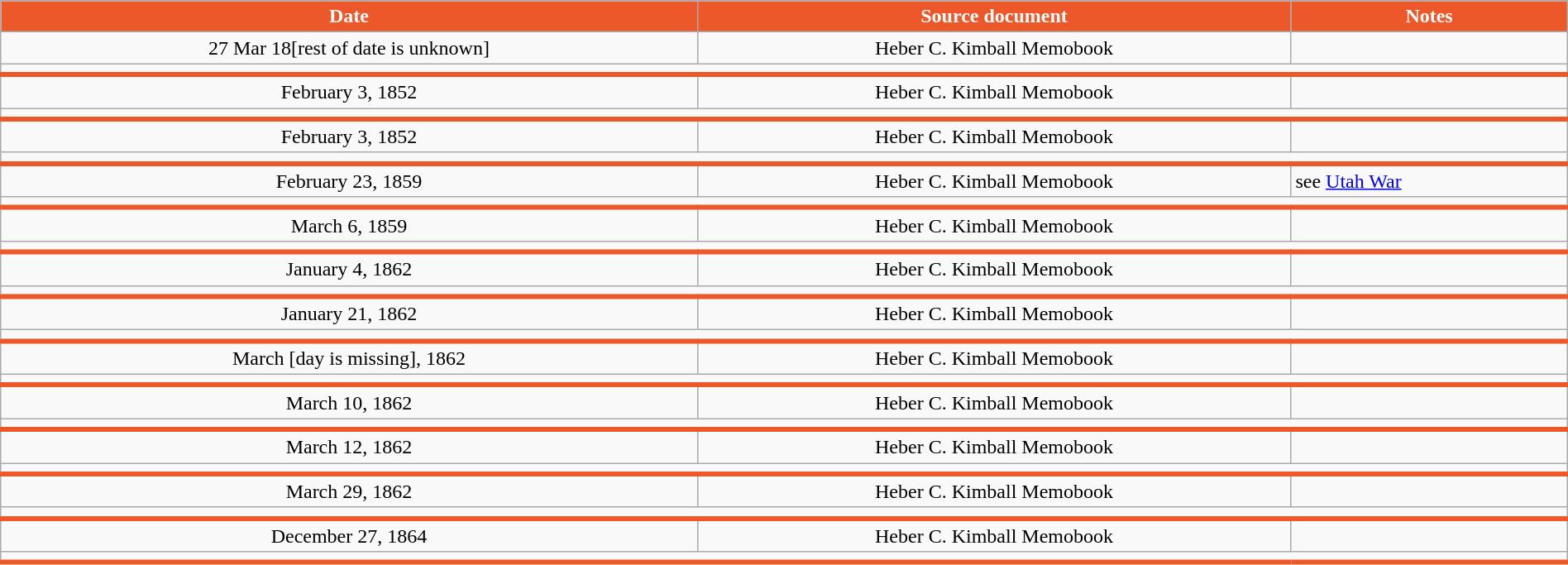<table class="wikitable plainrowheaders" style="width:100%;">
<tr>
<th style="background: #EC5829; color:white">Date</th>
<th style="background: #EC5829; color:white">Source document</th>
<th style="background: #EC5829; color:white">Notes</th>
</tr>
<tr>
<td align="center">27 Mar 18[rest of date is unknown]</td>
<td align="center">Heber C. Kimball Memobook</td>
<td></td>
</tr>
<tr style="border-bottom: 4px solid #EC5829;">
<td colspan="3"></td>
</tr>
<tr>
<td align="center">February 3, 1852</td>
<td align="center">Heber C. Kimball Memobook</td>
<td></td>
</tr>
<tr style="border-bottom: 4px solid #EC5829;">
<td colspan="3"></td>
</tr>
<tr>
<td align="center">February 3, 1852</td>
<td align="center">Heber C. Kimball Memobook</td>
<td></td>
</tr>
<tr style="border-bottom: 4px solid #EC5829;">
<td colspan="3"></td>
</tr>
<tr>
<td align="center">February 23, 1859</td>
<td align="center">Heber C. Kimball Memobook</td>
<td>see <a href='#'>Utah War</a></td>
</tr>
<tr style="border-bottom: 4px solid #EC5829;">
<td colspan="3"></td>
</tr>
<tr>
<td align="center">March 6, 1859</td>
<td align="center">Heber C. Kimball Memobook</td>
<td></td>
</tr>
<tr style="border-bottom: 4px solid #EC5829;">
<td colspan="3"></td>
</tr>
<tr>
<td align="center">January 4, 1862</td>
<td align="center">Heber C. Kimball Memobook</td>
<td></td>
</tr>
<tr style="border-bottom: 4px solid #EC5829;">
<td colspan="3"></td>
</tr>
<tr>
<td align="center">January 21, 1862</td>
<td align="center">Heber C. Kimball Memobook</td>
<td></td>
</tr>
<tr style="border-bottom: 4px solid #EC5829;">
<td colspan="3"></td>
</tr>
<tr>
<td align="center">March [day is missing], 1862</td>
<td align="center">Heber C. Kimball Memobook</td>
<td></td>
</tr>
<tr style="border-bottom: 4px solid #EC5829;">
<td colspan="3"></td>
</tr>
<tr>
<td align="center">March 10, 1862</td>
<td align="center">Heber C. Kimball Memobook</td>
<td></td>
</tr>
<tr style="border-bottom: 4px solid #EC5829;">
<td colspan="3"></td>
</tr>
<tr>
<td align="center">March 12, 1862</td>
<td align="center">Heber C. Kimball Memobook</td>
<td></td>
</tr>
<tr style="border-bottom: 4px solid #EC5829;">
<td colspan="3"></td>
</tr>
<tr>
<td align="center">March 29, 1862</td>
<td align="center">Heber C. Kimball Memobook</td>
<td></td>
</tr>
<tr style="border-bottom: 4px solid #EC5829;">
<td colspan="3"></td>
</tr>
<tr>
<td align="center">December 27, 1864</td>
<td align="center">Heber C. Kimball Memobook</td>
<td></td>
</tr>
<tr style="border-bottom: 4px solid #EC5829;">
<td colspan="3"></td>
</tr>
</table>
